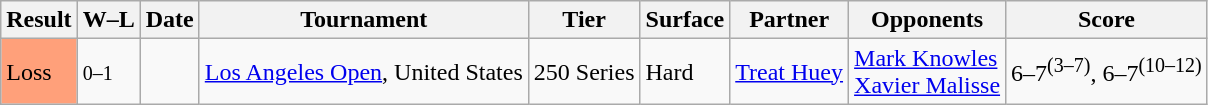<table class="sortable wikitable">
<tr>
<th>Result</th>
<th class="unsortable">W–L</th>
<th>Date</th>
<th>Tournament</th>
<th>Tier</th>
<th>Surface</th>
<th>Partner</th>
<th>Opponents</th>
<th class="unsortable">Score</th>
</tr>
<tr>
<td bgcolor=FFA07A>Loss</td>
<td><small>0–1</small></td>
<td><a href='#'></a></td>
<td><a href='#'>Los Angeles Open</a>, United States</td>
<td>250 Series</td>
<td>Hard</td>
<td> <a href='#'>Treat Huey</a></td>
<td> <a href='#'>Mark Knowles</a><br> <a href='#'>Xavier Malisse</a></td>
<td>6–7<sup>(3–7)</sup>, 6–7<sup>(10–12)</sup></td>
</tr>
</table>
